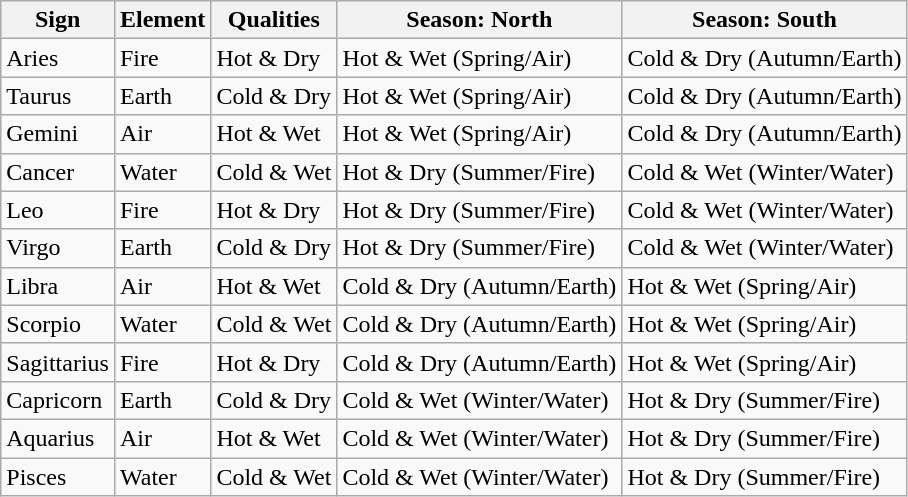<table class="wikitable">
<tr>
<th>Sign</th>
<th>Element</th>
<th>Qualities</th>
<th>Season: North</th>
<th>Season: South</th>
</tr>
<tr>
<td>Aries</td>
<td>Fire</td>
<td>Hot & Dry</td>
<td>Hot & Wet (Spring/Air)</td>
<td>Cold & Dry (Autumn/Earth)</td>
</tr>
<tr>
<td>Taurus</td>
<td>Earth</td>
<td>Cold & Dry</td>
<td>Hot & Wet (Spring/Air)</td>
<td>Cold & Dry (Autumn/Earth)</td>
</tr>
<tr>
<td>Gemini</td>
<td>Air</td>
<td>Hot & Wet</td>
<td>Hot & Wet (Spring/Air)</td>
<td>Cold & Dry (Autumn/Earth)</td>
</tr>
<tr>
<td>Cancer</td>
<td>Water</td>
<td>Cold & Wet</td>
<td>Hot & Dry (Summer/Fire)</td>
<td>Cold & Wet (Winter/Water)</td>
</tr>
<tr>
<td>Leo</td>
<td>Fire</td>
<td>Hot & Dry</td>
<td>Hot & Dry (Summer/Fire)</td>
<td>Cold & Wet (Winter/Water)</td>
</tr>
<tr>
<td>Virgo</td>
<td>Earth</td>
<td>Cold & Dry</td>
<td>Hot & Dry (Summer/Fire)</td>
<td>Cold & Wet (Winter/Water)</td>
</tr>
<tr>
<td>Libra</td>
<td>Air</td>
<td>Hot & Wet</td>
<td>Cold & Dry (Autumn/Earth)</td>
<td>Hot & Wet (Spring/Air)</td>
</tr>
<tr>
<td>Scorpio</td>
<td>Water</td>
<td>Cold & Wet</td>
<td>Cold & Dry (Autumn/Earth)</td>
<td>Hot & Wet (Spring/Air)</td>
</tr>
<tr>
<td>Sagittarius</td>
<td>Fire</td>
<td>Hot & Dry</td>
<td>Cold & Dry (Autumn/Earth)</td>
<td>Hot & Wet (Spring/Air)</td>
</tr>
<tr>
<td>Capricorn</td>
<td>Earth</td>
<td>Cold & Dry</td>
<td>Cold & Wet (Winter/Water)</td>
<td>Hot & Dry (Summer/Fire)</td>
</tr>
<tr>
<td>Aquarius</td>
<td>Air</td>
<td>Hot & Wet</td>
<td>Cold & Wet (Winter/Water)</td>
<td>Hot & Dry (Summer/Fire)</td>
</tr>
<tr>
<td>Pisces</td>
<td>Water</td>
<td>Cold & Wet</td>
<td>Cold & Wet (Winter/Water)</td>
<td>Hot & Dry (Summer/Fire)</td>
</tr>
</table>
